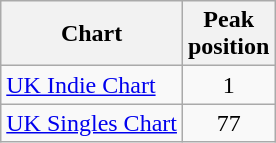<table class="wikitable" align="left">
<tr>
<th>Chart</th>
<th align="center">Peak<br>position</th>
</tr>
<tr>
<td align="left"><a href='#'>UK Indie Chart</a></td>
<td align="center">1</td>
</tr>
<tr>
<td align="left"><a href='#'>UK Singles Chart</a></td>
<td align="center">77</td>
</tr>
</table>
